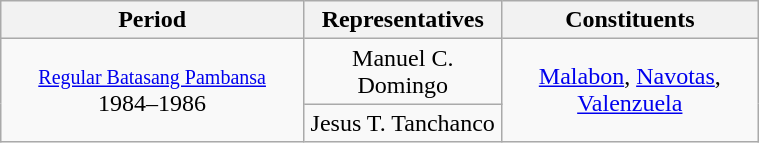<table class="wikitable" style="text-align:center; width:40%;">
<tr>
<th width=40%>Period</th>
<th>Representatives</th>
<th>Constituents</th>
</tr>
<tr>
<td rowspan=2><small><a href='#'>Regular Batasang Pambansa</a></small><br>1984–1986</td>
<td>Manuel C. Domingo</td>
<td rowspan=2><a href='#'>Malabon</a>, <a href='#'>Navotas</a>, <a href='#'>Valenzuela</a></td>
</tr>
<tr>
<td>Jesus T. Tanchanco</td>
</tr>
</table>
